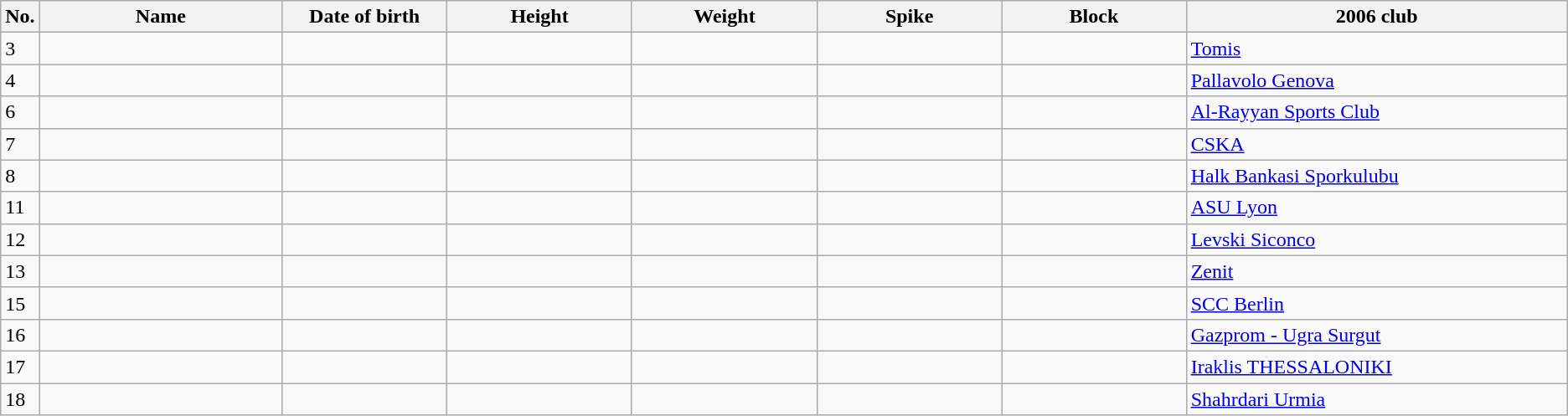<table class="wikitable sortable" style=font-size:100%; text-align:center;>
<tr>
<th>No.</th>
<th style=width:12em>Name</th>
<th style=width:8em>Date of birth</th>
<th style=width:9em>Height</th>
<th style=width:9em>Weight</th>
<th style=width:9em>Spike</th>
<th style=width:9em>Block</th>
<th style=width:19em>2006 club</th>
</tr>
<tr>
<td>3</td>
<td align=left></td>
<td align=right></td>
<td></td>
<td></td>
<td></td>
<td></td>
<td align=left><a href='#'>Tomis</a></td>
</tr>
<tr>
<td>4</td>
<td align=left></td>
<td align=right></td>
<td></td>
<td></td>
<td></td>
<td></td>
<td align=left><a href='#'>Pallavolo Genova</a></td>
</tr>
<tr>
<td>6</td>
<td align=left></td>
<td align=right></td>
<td></td>
<td></td>
<td></td>
<td></td>
<td align=left><a href='#'>Al-Rayyan Sports Club</a></td>
</tr>
<tr>
<td>7</td>
<td align=left></td>
<td align=right></td>
<td></td>
<td></td>
<td></td>
<td></td>
<td align=left><a href='#'>CSKA</a></td>
</tr>
<tr>
<td>8</td>
<td align=left></td>
<td align=right></td>
<td></td>
<td></td>
<td></td>
<td></td>
<td align=left><a href='#'>Halk Bankasi Sporkulubu</a></td>
</tr>
<tr>
<td>11</td>
<td align=left></td>
<td align=right></td>
<td></td>
<td></td>
<td></td>
<td></td>
<td align=left><a href='#'>ASU Lyon</a></td>
</tr>
<tr>
<td>12</td>
<td align=left></td>
<td align=right></td>
<td></td>
<td></td>
<td></td>
<td></td>
<td align=left><a href='#'>Levski Siconco</a></td>
</tr>
<tr>
<td>13</td>
<td align=left></td>
<td align=right></td>
<td></td>
<td></td>
<td></td>
<td></td>
<td align=left><a href='#'>Zenit</a></td>
</tr>
<tr>
<td>15</td>
<td align=left></td>
<td align=right></td>
<td></td>
<td></td>
<td></td>
<td></td>
<td align=left><a href='#'>SCC Berlin</a></td>
</tr>
<tr>
<td>16</td>
<td align=left></td>
<td align=right></td>
<td></td>
<td></td>
<td></td>
<td></td>
<td align=left><a href='#'>Gazprom - Ugra Surgut</a></td>
</tr>
<tr>
<td>17</td>
<td align=left></td>
<td align=right></td>
<td></td>
<td></td>
<td></td>
<td></td>
<td align=left><a href='#'>Iraklis THESSALONIKI</a></td>
</tr>
<tr>
<td>18</td>
<td align=left></td>
<td align=right></td>
<td></td>
<td></td>
<td></td>
<td></td>
<td align=left><a href='#'>Shahrdari Urmia</a></td>
</tr>
</table>
